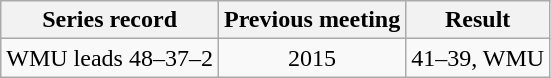<table class="wikitable">
<tr align="center">
<th>Series record</th>
<th>Previous meeting</th>
<th>Result</th>
</tr>
<tr align="center">
<td>WMU leads 48–37–2</td>
<td>2015</td>
<td>41–39, WMU</td>
</tr>
</table>
